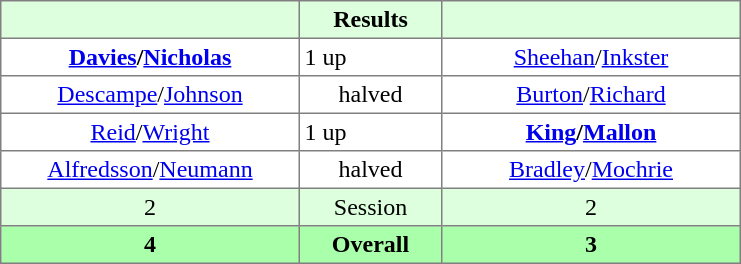<table border="1" cellpadding="3" style="border-collapse:collapse; text-align:center;">
<tr style="background:#dfd;">
<th style="width:12em;"></th>
<th style="width:5.5em;">Results</th>
<th style="width:12em;"></th>
</tr>
<tr>
<td><strong><a href='#'>Davies</a>/<a href='#'>Nicholas</a></strong></td>
<td align=left> 1 up</td>
<td><a href='#'>Sheehan</a>/<a href='#'>Inkster</a></td>
</tr>
<tr>
<td><a href='#'>Descampe</a>/<a href='#'>Johnson</a></td>
<td>halved</td>
<td><a href='#'>Burton</a>/<a href='#'>Richard</a></td>
</tr>
<tr>
<td><a href='#'>Reid</a>/<a href='#'>Wright</a></td>
<td align=left> 1 up</td>
<td><strong><a href='#'>King</a>/<a href='#'>Mallon</a></strong></td>
</tr>
<tr>
<td><a href='#'>Alfredsson</a>/<a href='#'>Neumann</a></td>
<td>halved</td>
<td><a href='#'>Bradley</a>/<a href='#'>Mochrie</a></td>
</tr>
<tr style="background:#dfd;">
<td>2</td>
<td>Session</td>
<td>2</td>
</tr>
<tr style="background:#afa;">
<th>4</th>
<th>Overall</th>
<th>3</th>
</tr>
</table>
